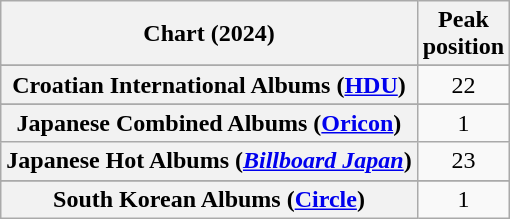<table class="wikitable plainrowheaders sortable" style="text-align:center">
<tr>
<th scope="col">Chart (2024)</th>
<th scope="col">Peak<br>position</th>
</tr>
<tr>
</tr>
<tr>
<th scope="row">Croatian International Albums (<a href='#'>HDU</a>)</th>
<td>22</td>
</tr>
<tr>
</tr>
<tr>
<th scope="row">Japanese Combined Albums (<a href='#'>Oricon</a>)</th>
<td>1</td>
</tr>
<tr>
<th scope="row">Japanese Hot Albums (<em><a href='#'>Billboard Japan</a></em>)</th>
<td>23</td>
</tr>
<tr>
</tr>
<tr>
<th scope="row">South Korean Albums (<a href='#'>Circle</a>)</th>
<td>1</td>
</tr>
</table>
